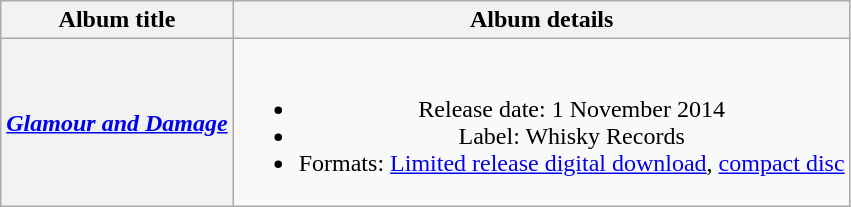<table class="wikitable plainrowheaders" style="text-align:center;">
<tr>
<th scope="col">Album title</th>
<th scope="col">Album details</th>
</tr>
<tr>
<th scope="row"><em><a href='#'>Glamour and Damage</a></em></th>
<td><br><ul><li>Release date: 1 November 2014</li><li>Label: Whisky Records</li><li>Formats: <a href='#'>Limited release digital download</a>, <a href='#'>compact disc</a></li></ul></td>
</tr>
</table>
